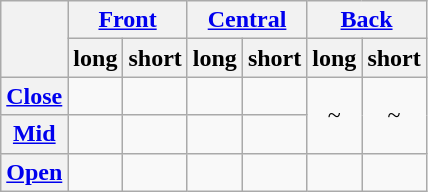<table class=wikitable style="text-align: center">
<tr>
<th rowspan=2></th>
<th colspan=2><a href='#'>Front</a></th>
<th colspan=2><a href='#'>Central</a></th>
<th colspan=2><a href='#'>Back</a></th>
</tr>
<tr class=small>
<th>long</th>
<th>short</th>
<th>long</th>
<th>short</th>
<th>long</th>
<th>short</th>
</tr>
<tr>
<th><a href='#'>Close</a></th>
<td></td>
<td></td>
<td></td>
<td></td>
<td rowspan="2">~</td>
<td rowspan="2">~</td>
</tr>
<tr>
<th><a href='#'>Mid</a></th>
<td></td>
<td></td>
<td></td>
<td></td>
</tr>
<tr>
<th><a href='#'>Open</a></th>
<td></td>
<td></td>
<td></td>
<td></td>
<td></td>
<td></td>
</tr>
</table>
